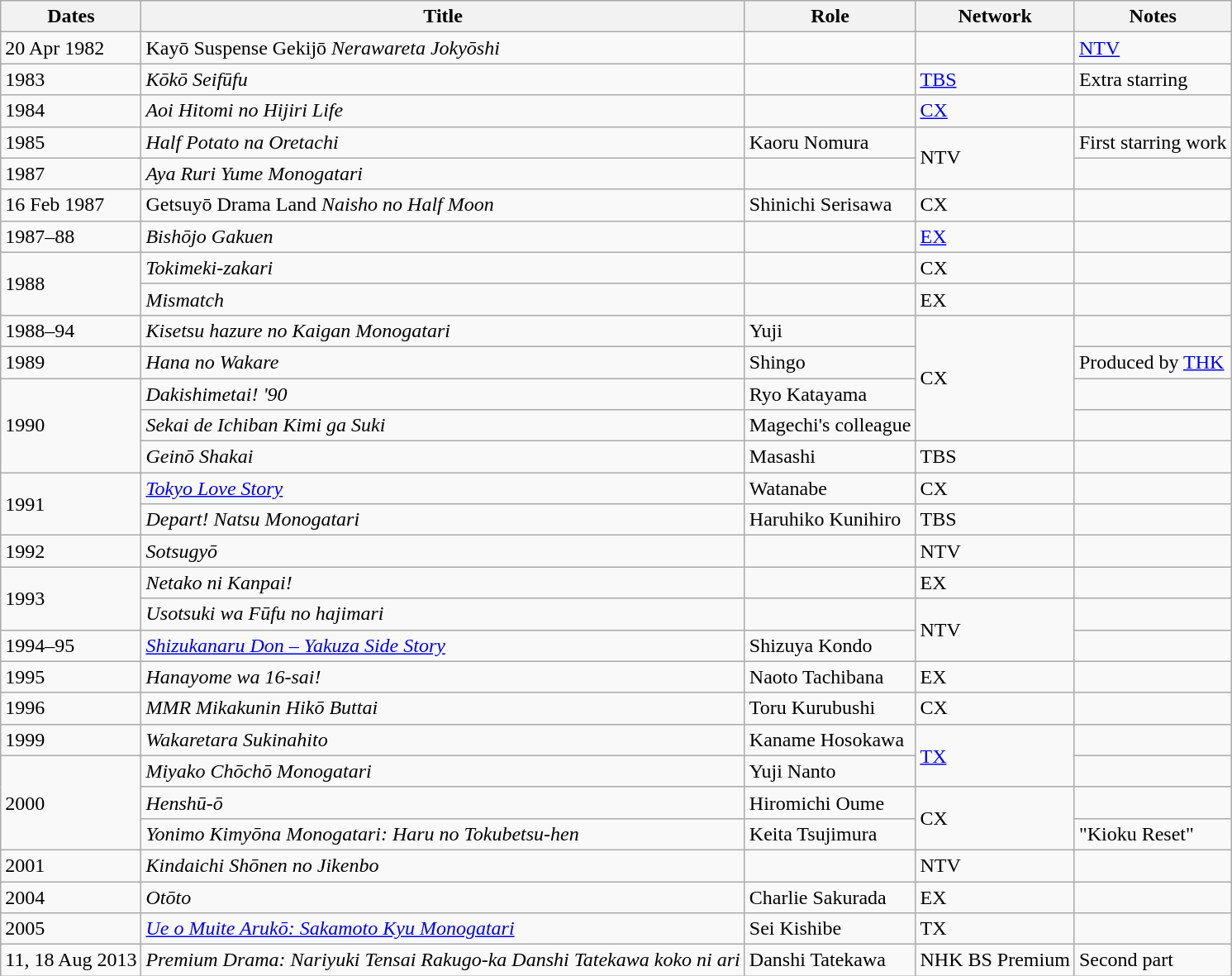<table class="wikitable">
<tr>
<th>Dates</th>
<th>Title</th>
<th>Role</th>
<th>Network</th>
<th>Notes</th>
</tr>
<tr>
<td>20 Apr 1982</td>
<td>Kayō Suspense Gekijō <em>Nerawareta Jokyōshi</em></td>
<td></td>
<td></td>
<td><a href='#'>NTV</a></td>
</tr>
<tr>
<td>1983</td>
<td><em>Kōkō Seifūfu</em></td>
<td></td>
<td><a href='#'>TBS</a></td>
<td>Extra starring</td>
</tr>
<tr>
<td>1984</td>
<td><em>Aoi Hitomi no Hijiri Life</em></td>
<td></td>
<td><a href='#'>CX</a></td>
<td></td>
</tr>
<tr>
<td>1985</td>
<td><em>Half Potato na Oretachi</em></td>
<td>Kaoru Nomura</td>
<td rowspan="2">NTV</td>
<td>First starring work</td>
</tr>
<tr>
<td>1987</td>
<td><em>Aya Ruri Yume Monogatari</em></td>
<td></td>
<td></td>
</tr>
<tr>
<td>16 Feb 1987</td>
<td>Getsuyō Drama Land <em>Naisho no Half Moon</em></td>
<td>Shinichi Serisawa</td>
<td>CX</td>
<td></td>
</tr>
<tr>
<td>1987–88</td>
<td><em>Bishōjo Gakuen</em></td>
<td></td>
<td><a href='#'>EX</a></td>
<td></td>
</tr>
<tr>
<td rowspan="2">1988</td>
<td><em>Tokimeki-zakari</em></td>
<td></td>
<td>CX</td>
<td></td>
</tr>
<tr>
<td><em>Mismatch</em></td>
<td></td>
<td>EX</td>
<td></td>
</tr>
<tr>
<td>1988–94</td>
<td><em>Kisetsu hazure no Kaigan Monogatari</em></td>
<td>Yuji</td>
<td rowspan="4">CX</td>
<td></td>
</tr>
<tr>
<td>1989</td>
<td><em>Hana no Wakare</em></td>
<td>Shingo</td>
<td>Produced by <a href='#'>THK</a></td>
</tr>
<tr>
<td rowspan="3">1990</td>
<td><em>Dakishimetai! '90</em></td>
<td>Ryo Katayama</td>
<td></td>
</tr>
<tr>
<td><em>Sekai de Ichiban Kimi ga Suki</em></td>
<td>Magechi's colleague</td>
<td></td>
</tr>
<tr>
<td><em>Geinō Shakai</em></td>
<td>Masashi</td>
<td>TBS</td>
<td></td>
</tr>
<tr>
<td rowspan="2">1991</td>
<td><em><a href='#'>Tokyo Love Story</a></em></td>
<td>Watanabe</td>
<td>CX</td>
<td></td>
</tr>
<tr>
<td><em>Depart! Natsu Monogatari</em></td>
<td>Haruhiko Kunihiro</td>
<td>TBS</td>
<td></td>
</tr>
<tr>
<td>1992</td>
<td><em>Sotsugyō</em></td>
<td></td>
<td>NTV</td>
<td></td>
</tr>
<tr>
<td rowspan="2">1993</td>
<td><em>Netako ni Kanpai!</em></td>
<td></td>
<td>EX</td>
<td></td>
</tr>
<tr>
<td><em>Usotsuki wa Fūfu no hajimari</em></td>
<td></td>
<td rowspan="2">NTV</td>
<td></td>
</tr>
<tr>
<td>1994–95</td>
<td><em><a href='#'>Shizukanaru Don – Yakuza Side Story</a></em></td>
<td>Shizuya Kondo</td>
<td></td>
</tr>
<tr>
<td>1995</td>
<td><em>Hanayome wa 16-sai!</em></td>
<td>Naoto Tachibana</td>
<td>EX</td>
<td></td>
</tr>
<tr>
<td>1996</td>
<td><em>MMR Mikakunin Hikō Buttai</em></td>
<td>Toru Kurubushi</td>
<td>CX</td>
<td></td>
</tr>
<tr>
<td>1999</td>
<td><em>Wakaretara Sukinahito</em></td>
<td>Kaname Hosokawa</td>
<td rowspan="2"><a href='#'>TX</a></td>
<td></td>
</tr>
<tr>
<td rowspan="3">2000</td>
<td><em>Miyako Chōchō Monogatari</em></td>
<td>Yuji Nanto</td>
<td></td>
</tr>
<tr>
<td><em>Henshū-ō</em></td>
<td>Hiromichi Oume</td>
<td rowspan="2">CX</td>
<td></td>
</tr>
<tr>
<td><em>Yonimo Kimyōna Monogatari: Haru no Tokubetsu-hen</em></td>
<td>Keita Tsujimura</td>
<td>"Kioku Reset"</td>
</tr>
<tr>
<td>2001</td>
<td><em>Kindaichi Shōnen no Jikenbo</em></td>
<td></td>
<td>NTV</td>
<td></td>
</tr>
<tr>
<td>2004</td>
<td><em>Otōto</em></td>
<td>Charlie Sakurada</td>
<td>EX</td>
<td></td>
</tr>
<tr>
<td>2005</td>
<td><em><a href='#'>Ue o Muite Arukō: Sakamoto Kyu Monogatari</a></em></td>
<td>Sei Kishibe</td>
<td>TX</td>
<td></td>
</tr>
<tr>
<td>11, 18 Aug 2013</td>
<td><em>Premium Drama: Nariyuki Tensai Rakugo-ka Danshi Tatekawa koko ni ari</em></td>
<td>Danshi Tatekawa</td>
<td>NHK BS Premium</td>
<td>Second part</td>
</tr>
</table>
